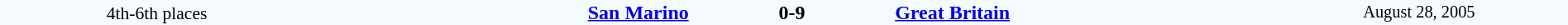<table style="width: 100%; background:#F5FAFF;" cellspacing="0">
<tr>
<td align=center rowspan=3 width=20% style=font-size:90%>4th-6th places</td>
</tr>
<tr>
<td width=24% align=right><strong><a href='#'>San Marino</a></strong></td>
<td align=center width=13%><strong>0-9</strong></td>
<td width=24%><strong><a href='#'>Great Britain</a></strong></td>
<td style=font-size:85% rowspan=3 align=center>August 28, 2005</td>
</tr>
</table>
